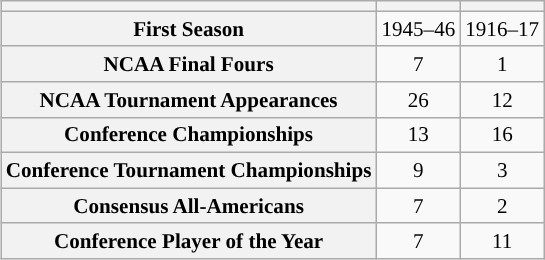<table class="wikitable" style="float:right; clear:right; margin-left:1em; font-size:88%;">
<tr>
<th></th>
<th><a href='#'></a></th>
<th><a href='#'></a></th>
</tr>
<tr>
<th scope=row>First Season</th>
<td align=center>1945–46</td>
<td align=center>1916–17</td>
</tr>
<tr>
<th scope=row>NCAA Final Fours</th>
<td align=center>7</td>
<td align="center">1</td>
</tr>
<tr>
<th scope=row>NCAA Tournament Appearances</th>
<td align=center>26</td>
<td align="center">12</td>
</tr>
<tr>
<th scope=row>Conference Championships</th>
<td align=center>13</td>
<td align=center>16</td>
</tr>
<tr>
<th scope=row>Conference Tournament Championships</th>
<td align=center>9</td>
<td align="center">3</td>
</tr>
<tr>
<th scope=row>Consensus All-Americans</th>
<td align=center>7</td>
<td align=center>2</td>
</tr>
<tr>
<th scope=row>Conference Player of the Year</th>
<td align=center>7</td>
<td align="center">11</td>
</tr>
</table>
